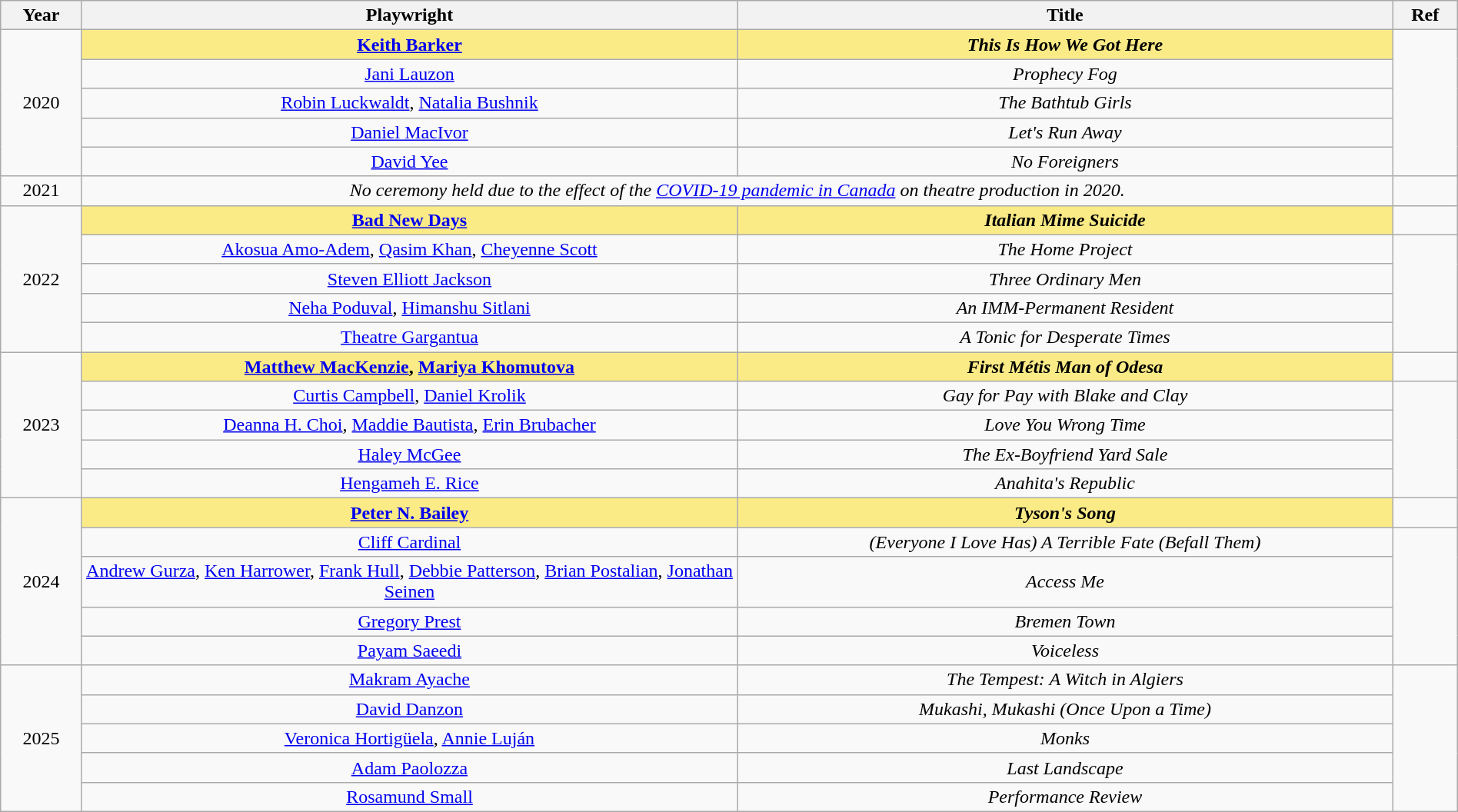<table class="wikitable" width="100%" style="text-align:center;">
<tr>
<th>Year</th>
<th width="45%">Playwright</th>
<th width="45%">Title</th>
<th>Ref</th>
</tr>
<tr>
<td rowspan=5>2020</td>
<td style="background:#FAEB86"><strong><a href='#'>Keith Barker</a></strong></td>
<td style="background:#FAEB86"><strong><em>This Is How We Got Here</em></strong></td>
<td rowspan=5></td>
</tr>
<tr>
<td><a href='#'>Jani Lauzon</a></td>
<td><em>Prophecy Fog</em></td>
</tr>
<tr>
<td><a href='#'>Robin Luckwaldt</a>, <a href='#'>Natalia Bushnik</a></td>
<td><em>The Bathtub Girls</em></td>
</tr>
<tr>
<td><a href='#'>Daniel MacIvor</a></td>
<td><em>Let's Run Away</em></td>
</tr>
<tr>
<td><a href='#'>David Yee</a></td>
<td><em>No Foreigners</em></td>
</tr>
<tr>
<td>2021</td>
<td colspan=2><em>No ceremony held due to the effect of the <a href='#'>COVID-19 pandemic in Canada</a> on theatre production in 2020.</em></td>
<td></td>
</tr>
<tr>
<td rowspan=5>2022</td>
<td style="background:#FAEB86"><strong><a href='#'>Bad New Days</a></strong></td>
<td style="background:#FAEB86"><strong><em>Italian Mime Suicide</em></strong></td>
<td></td>
</tr>
<tr>
<td><a href='#'>Akosua Amo-Adem</a>, <a href='#'>Qasim Khan</a>, <a href='#'>Cheyenne Scott</a></td>
<td><em>The Home Project</em></td>
<td rowspan=4></td>
</tr>
<tr>
<td><a href='#'>Steven Elliott Jackson</a></td>
<td><em>Three Ordinary Men</em></td>
</tr>
<tr>
<td><a href='#'>Neha Poduval</a>, <a href='#'>Himanshu Sitlani</a></td>
<td><em>An IMM-Permanent Resident</em></td>
</tr>
<tr>
<td><a href='#'>Theatre Gargantua</a></td>
<td><em>A Tonic for Desperate Times</em></td>
</tr>
<tr>
<td rowspan=5>2023</td>
<td style="background:#FAEB86"><strong><a href='#'>Matthew MacKenzie</a>, <a href='#'>Mariya Khomutova</a></strong></td>
<td style="background:#FAEB86"><strong><em>First Métis Man of Odesa</em></strong></td>
<td></td>
</tr>
<tr>
<td><a href='#'>Curtis Campbell</a>, <a href='#'>Daniel Krolik</a></td>
<td><em>Gay for Pay with Blake and Clay</em></td>
<td rowspan=4></td>
</tr>
<tr>
<td><a href='#'>Deanna H. Choi</a>, <a href='#'>Maddie Bautista</a>, <a href='#'>Erin Brubacher</a></td>
<td><em>Love You Wrong Time</em></td>
</tr>
<tr>
<td><a href='#'>Haley McGee</a></td>
<td><em>The Ex-Boyfriend Yard Sale</em></td>
</tr>
<tr>
<td><a href='#'>Hengameh E. Rice</a></td>
<td><em>Anahita's Republic</em></td>
</tr>
<tr>
<td rowspan=5>2024</td>
<td style="background:#FAEB86"><strong><a href='#'>Peter N. Bailey</a></strong></td>
<td style="background:#FAEB86"><strong><em>Tyson's Song</em></strong></td>
<td></td>
</tr>
<tr>
<td><a href='#'>Cliff Cardinal</a></td>
<td><em>(Everyone I Love Has) A Terrible Fate (Befall Them)</em></td>
<td rowspan=4></td>
</tr>
<tr>
<td><a href='#'>Andrew Gurza</a>, <a href='#'>Ken Harrower</a>, <a href='#'>Frank Hull</a>, <a href='#'>Debbie Patterson</a>, <a href='#'>Brian Postalian</a>, <a href='#'>Jonathan Seinen</a></td>
<td><em>Access Me</em></td>
</tr>
<tr>
<td><a href='#'>Gregory Prest</a></td>
<td><em>Bremen Town</em></td>
</tr>
<tr>
<td><a href='#'>Payam Saeedi</a></td>
<td><em>Voiceless</em></td>
</tr>
<tr>
<td rowspan=5>2025</td>
<td><a href='#'>Makram Ayache</a></td>
<td><em>The Tempest: A Witch in Algiers</em></td>
<td rowspan=5></td>
</tr>
<tr>
<td><a href='#'>David Danzon</a></td>
<td><em>Mukashi, Mukashi (Once Upon a Time)</em></td>
</tr>
<tr>
<td><a href='#'>Veronica Hortigüela</a>, <a href='#'>Annie Luján</a></td>
<td><em>Monks</em></td>
</tr>
<tr>
<td><a href='#'>Adam Paolozza</a></td>
<td><em>Last Landscape</em></td>
</tr>
<tr>
<td><a href='#'>Rosamund Small</a></td>
<td><em>Performance Review</em></td>
</tr>
</table>
